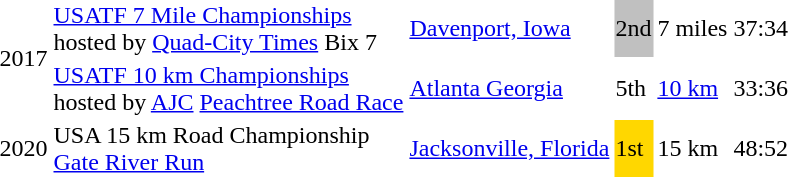<table>
<tr>
<td rowspan=2>2017</td>
<td><a href='#'>USATF 7 Mile Championships</a><br> hosted by <a href='#'>Quad-City Times</a> Bix 7</td>
<td><a href='#'>Davenport, Iowa</a></td>
<td bgcolor=silver>2nd</td>
<td>7 miles</td>
<td>37:34</td>
</tr>
<tr>
<td><a href='#'>USATF 10 km Championships</a><br> hosted by <a href='#'>AJC</a> <a href='#'>Peachtree Road Race</a></td>
<td><a href='#'>Atlanta Georgia</a></td>
<td>5th</td>
<td><a href='#'>10 km</a></td>
<td>33:36</td>
</tr>
<tr>
<td>2020</td>
<td>USA 15 km Road Championship<br><a href='#'>Gate River Run</a></td>
<td><a href='#'>Jacksonville, Florida</a></td>
<td bgcolor=gold>1st</td>
<td>15 km</td>
<td>48:52</td>
</tr>
</table>
